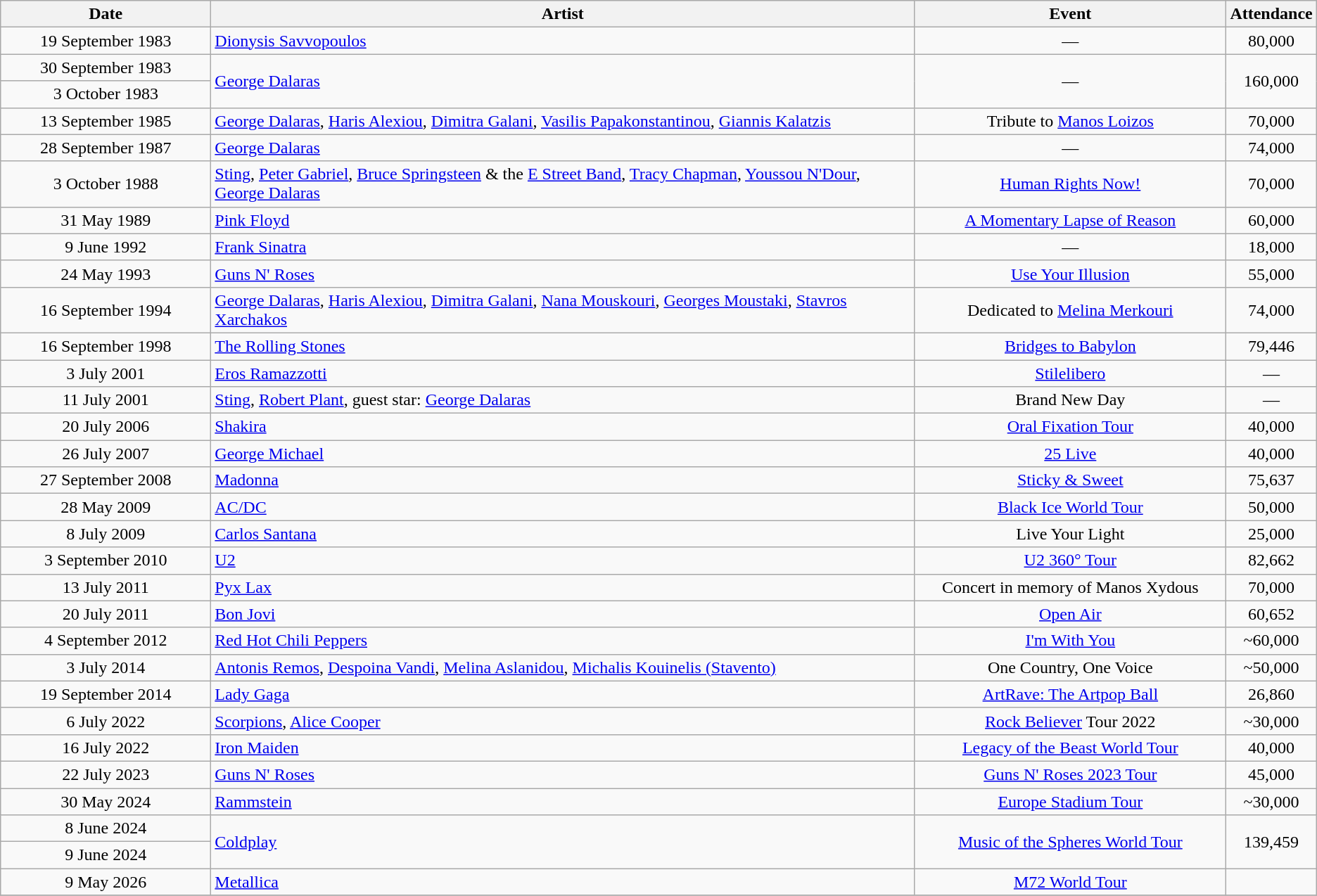<table class="wikitable sortable" style="text-align:center;">
<tr>
<th scope="col" style="width:12em;">Date</th>
<th scope="col">Artist</th>
<th scope="col" style="width:18em;">Event</th>
<th scope="col">Attendance</th>
</tr>
<tr>
<td>19 September 1983</td>
<td align="left"><a href='#'>Dionysis Savvopoulos</a></td>
<td>—</td>
<td>80,000</td>
</tr>
<tr>
<td>30 September 1983</td>
<td rowspan="2" align="left"><a href='#'>George Dalaras</a></td>
<td rowspan="2">—</td>
<td rowspan="2">160,000</td>
</tr>
<tr>
<td>3 October 1983</td>
</tr>
<tr>
<td>13 September 1985</td>
<td align="left"><a href='#'>George Dalaras</a>, <a href='#'>Haris Alexiou</a>, <a href='#'>Dimitra Galani</a>, <a href='#'>Vasilis Papakonstantinou</a>, <a href='#'>Giannis Kalatzis</a></td>
<td>Tribute to <a href='#'>Manos Loizos</a></td>
<td>70,000</td>
</tr>
<tr>
<td>28 September 1987</td>
<td align="left"><a href='#'>George Dalaras</a></td>
<td>—</td>
<td>74,000</td>
</tr>
<tr>
<td>3 October 1988</td>
<td align="left"><a href='#'>Sting</a>, <a href='#'>Peter Gabriel</a>, <a href='#'>Bruce Springsteen</a> & the <a href='#'>E Street Band</a>, <a href='#'>Tracy Chapman</a>, <a href='#'>Youssou N'Dour</a>, <a href='#'>George Dalaras</a></td>
<td><a href='#'>Human Rights Now!</a></td>
<td>70,000</td>
</tr>
<tr>
<td>31 May 1989</td>
<td align="left"><a href='#'>Pink Floyd</a></td>
<td><a href='#'>A Momentary Lapse of Reason</a></td>
<td>60,000</td>
</tr>
<tr>
<td>9 June 1992</td>
<td align="left"><a href='#'>Frank Sinatra</a></td>
<td>—</td>
<td>18,000</td>
</tr>
<tr>
<td>24 May 1993</td>
<td align="left"><a href='#'>Guns N' Roses</a></td>
<td><a href='#'>Use Your Illusion</a></td>
<td>55,000</td>
</tr>
<tr>
<td>16 September 1994</td>
<td align="left"><a href='#'>George Dalaras</a>, <a href='#'>Haris Alexiou</a>, <a href='#'>Dimitra Galani</a>, <a href='#'>Nana Mouskouri</a>, <a href='#'>Georges Moustaki</a>, <a href='#'>Stavros Xarchakos</a></td>
<td>Dedicated to <a href='#'>Melina Merkouri</a></td>
<td>74,000</td>
</tr>
<tr>
<td>16 September 1998</td>
<td align="left"><a href='#'>The Rolling Stones</a></td>
<td><a href='#'>Bridges to Babylon</a></td>
<td>79,446</td>
</tr>
<tr>
<td>3 July 2001</td>
<td align="left"><a href='#'>Eros Ramazzotti</a></td>
<td><a href='#'>Stilelibero</a></td>
<td>—</td>
</tr>
<tr>
<td>11 July 2001</td>
<td align="left"><a href='#'>Sting</a>, <a href='#'>Robert Plant</a>, guest star: <a href='#'>George Dalaras</a></td>
<td>Brand New Day</td>
<td>—</td>
</tr>
<tr>
<td>20 July 2006</td>
<td align="left"><a href='#'>Shakira</a></td>
<td><a href='#'>Oral Fixation Tour</a></td>
<td>40,000</td>
</tr>
<tr>
<td>26 July 2007</td>
<td align="left"><a href='#'>George Michael</a></td>
<td><a href='#'>25 Live</a></td>
<td>40,000</td>
</tr>
<tr>
<td>27 September 2008</td>
<td align="left"><a href='#'>Madonna</a></td>
<td><a href='#'>Sticky & Sweet</a></td>
<td>75,637</td>
</tr>
<tr>
<td>28 May 2009</td>
<td align="left"><a href='#'>AC/DC</a></td>
<td><a href='#'>Black Ice World Tour</a></td>
<td>50,000</td>
</tr>
<tr>
<td>8 July 2009</td>
<td align="left"><a href='#'>Carlos Santana</a></td>
<td>Live Your Light</td>
<td>25,000</td>
</tr>
<tr>
<td>3 September 2010</td>
<td align="left"><a href='#'>U2</a></td>
<td><a href='#'>U2 360° Tour</a></td>
<td>82,662</td>
</tr>
<tr>
<td>13 July 2011</td>
<td align="left"><a href='#'>Pyx Lax</a></td>
<td>Concert in memory of Manos Xydous</td>
<td>70,000</td>
</tr>
<tr>
<td>20 July 2011</td>
<td align="left"><a href='#'>Bon Jovi</a></td>
<td><a href='#'>Open Air</a></td>
<td>60,652</td>
</tr>
<tr>
<td>4 September 2012</td>
<td align="left"><a href='#'>Red Hot Chili Peppers</a></td>
<td><a href='#'>I'm With You</a></td>
<td>~60,000</td>
</tr>
<tr>
<td>3 July 2014</td>
<td align="left"><a href='#'>Antonis Remos</a>, <a href='#'>Despoina Vandi</a>, <a href='#'>Melina Aslanidou</a>, <a href='#'>Michalis Kouinelis (Stavento)</a></td>
<td>One Country, One Voice</td>
<td>~50,000</td>
</tr>
<tr>
<td>19 September 2014</td>
<td align="left"><a href='#'>Lady Gaga</a></td>
<td><a href='#'>ArtRave: The Artpop Ball</a></td>
<td>26,860</td>
</tr>
<tr>
<td>6 July 2022</td>
<td align="left"><a href='#'>Scorpions</a>, <a href='#'>Alice Cooper</a></td>
<td><a href='#'>Rock Believer</a> Tour 2022</td>
<td>~30,000</td>
</tr>
<tr>
<td>16 July 2022</td>
<td align="left"><a href='#'>Iron Maiden</a></td>
<td><a href='#'>Legacy of the Beast World Tour</a></td>
<td>40,000</td>
</tr>
<tr>
<td>22 July 2023</td>
<td align="left"><a href='#'>Guns N' Roses</a></td>
<td><a href='#'>Guns N' Roses 2023 Tour</a></td>
<td>45,000</td>
</tr>
<tr>
<td>30 May 2024</td>
<td align="left"><a href='#'>Rammstein</a></td>
<td><a href='#'>Europe Stadium Tour</a></td>
<td>~30,000</td>
</tr>
<tr>
<td>8 June 2024</td>
<td rowspan="2" align="left"><a href='#'>Coldplay</a></td>
<td rowspan="2"><a href='#'>Music of the Spheres World Tour</a></td>
<td rowspan="2">139,459</td>
</tr>
<tr>
<td>9 June 2024</td>
</tr>
<tr>
<td>9 May 2026</td>
<td align="left"><a href='#'>Metallica</a></td>
<td><a href='#'>M72 World Tour</a></td>
<td></td>
</tr>
<tr>
</tr>
</table>
